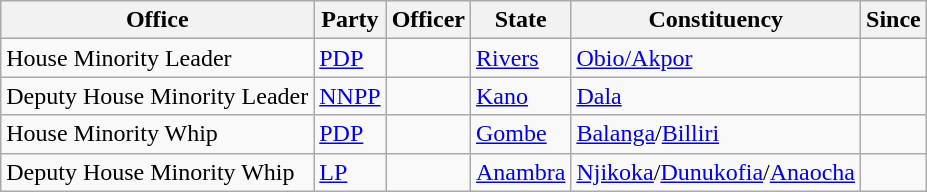<table class="sortable wikitable">
<tr>
<th>Office</th>
<th>Party</th>
<th>Officer</th>
<th>State</th>
<th>Constituency</th>
<th>Since</th>
</tr>
<tr>
<td>House Minority Leader</td>
<td><a href='#'>PDP</a></td>
<td></td>
<td><a href='#'>Rivers</a></td>
<td><a href='#'>Obio/Akpor</a></td>
<td></td>
</tr>
<tr>
<td>Deputy House Minority Leader</td>
<td><a href='#'>NNPP</a></td>
<td></td>
<td><a href='#'>Kano</a></td>
<td><a href='#'>Dala</a></td>
<td></td>
</tr>
<tr>
<td>House Minority Whip</td>
<td><a href='#'>PDP</a></td>
<td></td>
<td><a href='#'>Gombe</a></td>
<td><a href='#'>Balanga</a>/<a href='#'>Billiri</a></td>
<td></td>
</tr>
<tr>
<td>Deputy House Minority Whip</td>
<td><a href='#'>LP</a></td>
<td></td>
<td><a href='#'>Anambra</a></td>
<td><a href='#'>Njikoka</a>/<a href='#'>Dunukofia</a>/<a href='#'>Anaocha</a></td>
<td></td>
</tr>
</table>
